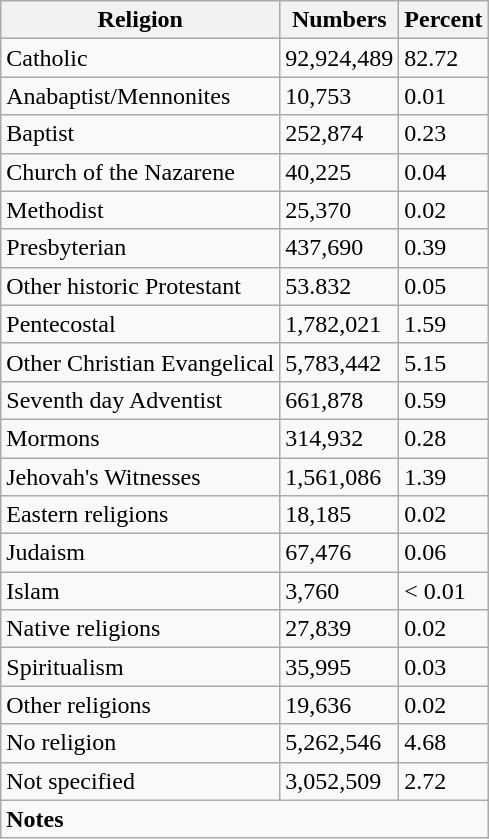<table class="wikitable sortable">
<tr>
<th>Religion</th>
<th>Numbers</th>
<th>Percent</th>
</tr>
<tr>
<td>Catholic</td>
<td>92,924,489</td>
<td>82.72</td>
</tr>
<tr>
<td>Anabaptist/Mennonites</td>
<td>10,753</td>
<td>0.01</td>
</tr>
<tr>
<td>Baptist</td>
<td>252,874</td>
<td>0.23</td>
</tr>
<tr>
<td>Church of the Nazarene</td>
<td>40,225</td>
<td>0.04</td>
</tr>
<tr>
<td>Methodist</td>
<td>25,370</td>
<td>0.02</td>
</tr>
<tr>
<td>Presbyterian</td>
<td>437,690</td>
<td>0.39</td>
</tr>
<tr>
<td>Other historic Protestant</td>
<td>53.832</td>
<td>0.05</td>
</tr>
<tr>
<td>Pentecostal</td>
<td>1,782,021</td>
<td>1.59</td>
</tr>
<tr>
<td>Other Christian Evangelical</td>
<td>5,783,442</td>
<td>5.15</td>
</tr>
<tr>
<td>Seventh day Adventist</td>
<td>661,878</td>
<td>0.59</td>
</tr>
<tr>
<td>Mormons</td>
<td>314,932</td>
<td>0.28</td>
</tr>
<tr>
<td>Jehovah's Witnesses</td>
<td>1,561,086</td>
<td>1.39</td>
</tr>
<tr>
<td>Eastern religions</td>
<td>18,185</td>
<td>0.02</td>
</tr>
<tr>
<td>Judaism</td>
<td>67,476</td>
<td>0.06</td>
</tr>
<tr>
<td>Islam</td>
<td>3,760</td>
<td>< 0.01</td>
</tr>
<tr>
<td>Native religions</td>
<td>27,839</td>
<td>0.02</td>
</tr>
<tr>
<td>Spiritualism</td>
<td>35,995</td>
<td>0.03</td>
</tr>
<tr>
<td>Other religions</td>
<td>19,636</td>
<td>0.02</td>
</tr>
<tr>
<td>No religion</td>
<td>5,262,546</td>
<td>4.68</td>
</tr>
<tr>
<td>Not specified</td>
<td>3,052,509</td>
<td>2.72</td>
</tr>
<tr>
<td colspan="3"><strong>Notes</strong><br></td>
</tr>
</table>
